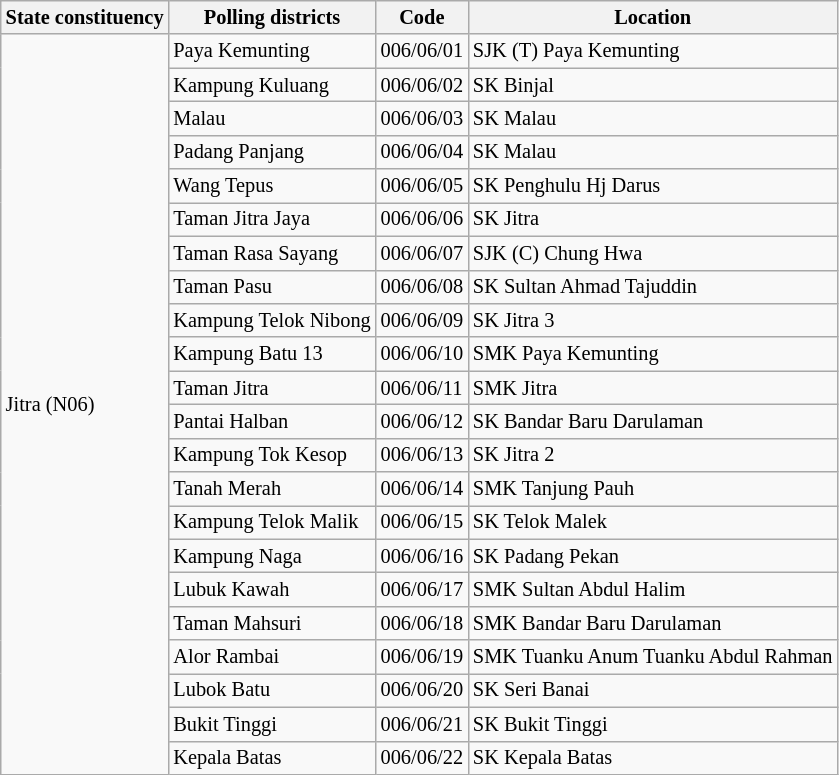<table class="wikitable sortable mw-collapsible" style="white-space:nowrap;font-size:85%">
<tr>
<th>State constituency</th>
<th>Polling districts</th>
<th>Code</th>
<th>Location</th>
</tr>
<tr>
<td rowspan="22">Jitra (N06)</td>
<td>Paya Kemunting</td>
<td>006/06/01</td>
<td>SJK (T) Paya Kemunting</td>
</tr>
<tr>
<td>Kampung Kuluang</td>
<td>006/06/02</td>
<td>SK Binjal</td>
</tr>
<tr>
<td>Malau</td>
<td>006/06/03</td>
<td>SK Malau</td>
</tr>
<tr>
<td>Padang Panjang</td>
<td>006/06/04</td>
<td>SK Malau</td>
</tr>
<tr>
<td>Wang Tepus</td>
<td>006/06/05</td>
<td>SK Penghulu Hj Darus</td>
</tr>
<tr>
<td>Taman Jitra Jaya</td>
<td>006/06/06</td>
<td>SK Jitra</td>
</tr>
<tr>
<td>Taman Rasa Sayang</td>
<td>006/06/07</td>
<td>SJK (C) Chung Hwa</td>
</tr>
<tr>
<td>Taman Pasu</td>
<td>006/06/08</td>
<td>SK Sultan Ahmad Tajuddin</td>
</tr>
<tr>
<td>Kampung Telok Nibong</td>
<td>006/06/09</td>
<td>SK Jitra 3</td>
</tr>
<tr>
<td>Kampung Batu 13</td>
<td>006/06/10</td>
<td>SMK Paya Kemunting</td>
</tr>
<tr>
<td>Taman Jitra</td>
<td>006/06/11</td>
<td>SMK Jitra</td>
</tr>
<tr>
<td>Pantai Halban</td>
<td>006/06/12</td>
<td>SK Bandar Baru Darulaman</td>
</tr>
<tr>
<td>Kampung Tok Kesop</td>
<td>006/06/13</td>
<td>SK Jitra 2</td>
</tr>
<tr>
<td>Tanah Merah</td>
<td>006/06/14</td>
<td>SMK Tanjung Pauh</td>
</tr>
<tr>
<td>Kampung Telok Malik</td>
<td>006/06/15</td>
<td>SK Telok Malek</td>
</tr>
<tr>
<td>Kampung Naga</td>
<td>006/06/16</td>
<td>SK Padang Pekan</td>
</tr>
<tr>
<td>Lubuk Kawah</td>
<td>006/06/17</td>
<td>SMK Sultan Abdul Halim</td>
</tr>
<tr>
<td>Taman Mahsuri</td>
<td>006/06/18</td>
<td>SMK Bandar Baru Darulaman</td>
</tr>
<tr>
<td>Alor Rambai</td>
<td>006/06/19</td>
<td>SMK Tuanku Anum Tuanku Abdul Rahman</td>
</tr>
<tr>
<td>Lubok Batu</td>
<td>006/06/20</td>
<td>SK Seri Banai</td>
</tr>
<tr>
<td>Bukit Tinggi</td>
<td>006/06/21</td>
<td>SK Bukit Tinggi</td>
</tr>
<tr>
<td>Kepala Batas</td>
<td>006/06/22</td>
<td>SK Kepala Batas</td>
</tr>
</table>
